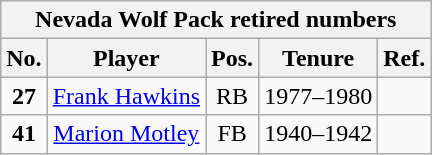<table class="wikitable" style="text-align:center">
<tr>
<th colspan=6 style =><strong>Nevada Wolf Pack retired numbers</strong></th>
</tr>
<tr>
<th style = >No.</th>
<th style = >Player</th>
<th style = >Pos.</th>
<th style = >Tenure</th>
<th style = >Ref.</th>
</tr>
<tr>
<td><strong>27</strong></td>
<td><a href='#'>Frank Hawkins</a></td>
<td>RB</td>
<td>1977–1980</td>
<td></td>
</tr>
<tr>
<td><strong>41</strong></td>
<td><a href='#'>Marion Motley</a></td>
<td>FB</td>
<td>1940–1942</td>
<td></td>
</tr>
</table>
